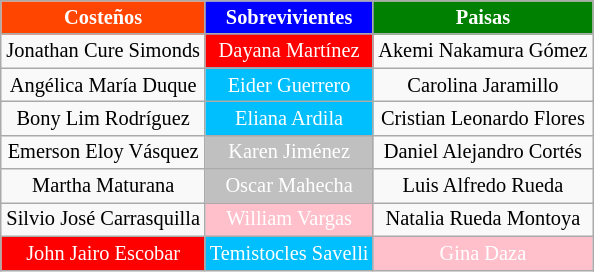<table class="wikitable" style="margin:1em auto; font-size:85%; text-align:center">
<tr>
<th style="background:orangered; color:white">Costeños</th>
<th style="background:blue; color:white">Sobrevivientes</th>
<th style="background:green; color:white">Paisas</th>
</tr>
<tr>
<td>Jonathan Cure Simonds</td>
<td style="background:red; color:white">Dayana Martínez</td>
<td>Akemi Nakamura Gómez</td>
</tr>
<tr>
<td>Angélica María Duque</td>
<td style="background:deepskyblue; color:white">Eider Guerrero</td>
<td>Carolina Jaramillo</td>
</tr>
<tr>
<td>Bony Lim Rodríguez</td>
<td style="background:deepskyblue; color:white">Eliana Ardila</td>
<td>Cristian Leonardo Flores</td>
</tr>
<tr>
<td>Emerson Eloy Vásquez</td>
<td style="background:silver; color:white">Karen Jiménez</td>
<td>Daniel Alejandro Cortés</td>
</tr>
<tr>
<td>Martha Maturana</td>
<td style="background:silver; color:white">Oscar Mahecha</td>
<td>Luis Alfredo Rueda</td>
</tr>
<tr>
<td>Silvio José Carrasquilla</td>
<td style="background:Pink; color:white">William Vargas</td>
<td>Natalia Rueda Montoya</td>
</tr>
<tr>
<td style="background:red; color:white">John Jairo Escobar</td>
<td style="background:deepskyblue; color:white">Temistocles Savelli</td>
<td style="background:pink; color:white">Gina Daza</td>
</tr>
</table>
